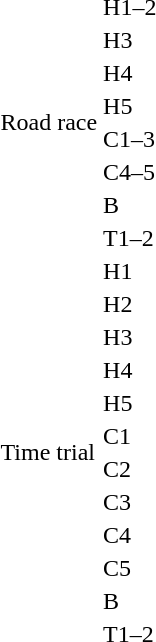<table>
<tr>
<td rowspan=8>Road race<br></td>
<td>H1–2</td>
<td></td>
<td></td>
<td></td>
</tr>
<tr>
<td>H3</td>
<td></td>
<td></td>
<td></td>
</tr>
<tr>
<td>H4</td>
<td></td>
<td></td>
<td></td>
</tr>
<tr>
<td>H5</td>
<td></td>
<td></td>
<td></td>
</tr>
<tr>
<td>C1–3</td>
<td></td>
<td></td>
<td></td>
</tr>
<tr>
<td>C4–5</td>
<td></td>
<td></td>
<td></td>
</tr>
<tr>
<td>B</td>
<td></td>
<td></td>
<td></td>
</tr>
<tr>
<td>T1–2</td>
<td></td>
<td></td>
<td></td>
</tr>
<tr>
<td rowspan=12>Time trial<br></td>
<td>H1</td>
<td></td>
<td></td>
<td></td>
</tr>
<tr>
<td>H2</td>
<td></td>
<td></td>
<td></td>
</tr>
<tr>
<td>H3</td>
<td></td>
<td></td>
<td></td>
</tr>
<tr>
<td>H4</td>
<td></td>
<td></td>
<td></td>
</tr>
<tr>
<td>H5</td>
<td></td>
<td></td>
<td></td>
</tr>
<tr>
<td>C1</td>
<td></td>
<td></td>
<td></td>
</tr>
<tr>
<td>C2</td>
<td></td>
<td></td>
<td></td>
</tr>
<tr>
<td>C3</td>
<td></td>
<td></td>
<td></td>
</tr>
<tr>
<td>C4</td>
<td></td>
<td></td>
<td></td>
</tr>
<tr>
<td>C5</td>
<td></td>
<td></td>
<td></td>
</tr>
<tr>
<td>B</td>
<td></td>
<td></td>
<td></td>
</tr>
<tr>
<td>T1–2</td>
<td></td>
<td></td>
<td></td>
</tr>
</table>
